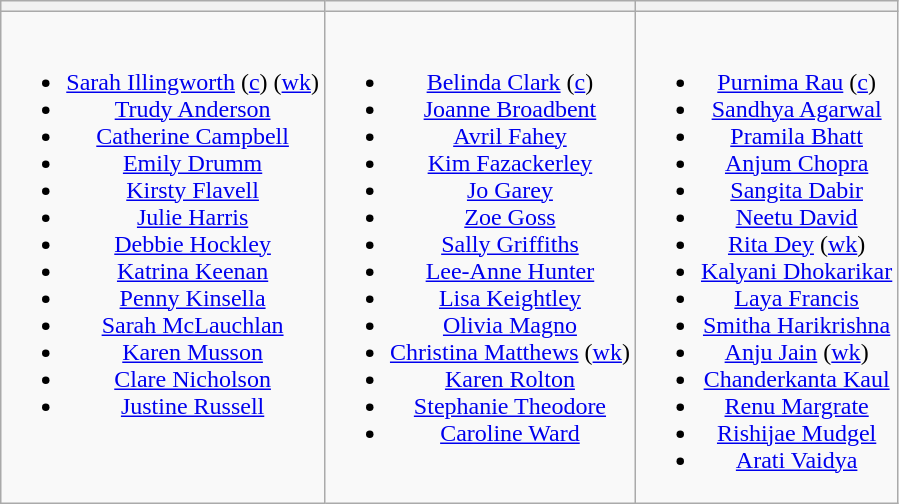<table class="wikitable" style="text-align:center">
<tr>
<th></th>
<th></th>
<th></th>
</tr>
<tr style="vertical-align:top">
<td><br><ul><li><a href='#'>Sarah Illingworth</a> (<a href='#'>c</a>) (<a href='#'>wk</a>)</li><li><a href='#'>Trudy Anderson</a></li><li><a href='#'>Catherine Campbell</a></li><li><a href='#'>Emily Drumm</a></li><li><a href='#'>Kirsty Flavell</a></li><li><a href='#'>Julie Harris</a></li><li><a href='#'>Debbie Hockley</a></li><li><a href='#'>Katrina Keenan</a></li><li><a href='#'>Penny Kinsella</a></li><li><a href='#'>Sarah McLauchlan</a></li><li><a href='#'>Karen Musson</a></li><li><a href='#'>Clare Nicholson</a></li><li><a href='#'>Justine Russell</a></li></ul></td>
<td><br><ul><li><a href='#'>Belinda Clark</a> (<a href='#'>c</a>)</li><li><a href='#'>Joanne Broadbent</a></li><li><a href='#'>Avril Fahey</a></li><li><a href='#'>Kim Fazackerley</a></li><li><a href='#'>Jo Garey</a></li><li><a href='#'>Zoe Goss</a></li><li><a href='#'>Sally Griffiths</a></li><li><a href='#'>Lee-Anne Hunter</a></li><li><a href='#'>Lisa Keightley</a></li><li><a href='#'>Olivia Magno</a></li><li><a href='#'>Christina Matthews</a> (<a href='#'>wk</a>)</li><li><a href='#'>Karen Rolton</a></li><li><a href='#'>Stephanie Theodore</a></li><li><a href='#'>Caroline Ward</a></li></ul></td>
<td><br><ul><li><a href='#'>Purnima Rau</a> (<a href='#'>c</a>)</li><li><a href='#'>Sandhya Agarwal</a></li><li><a href='#'>Pramila Bhatt</a></li><li><a href='#'>Anjum Chopra</a></li><li><a href='#'>Sangita Dabir</a></li><li><a href='#'>Neetu David</a></li><li><a href='#'>Rita Dey</a> (<a href='#'>wk</a>)</li><li><a href='#'>Kalyani Dhokarikar</a></li><li><a href='#'>Laya Francis</a></li><li><a href='#'>Smitha Harikrishna</a></li><li><a href='#'>Anju Jain</a> (<a href='#'>wk</a>)</li><li><a href='#'>Chanderkanta Kaul</a></li><li><a href='#'>Renu Margrate</a></li><li><a href='#'>Rishijae Mudgel</a></li><li><a href='#'>Arati Vaidya</a></li></ul></td>
</tr>
</table>
